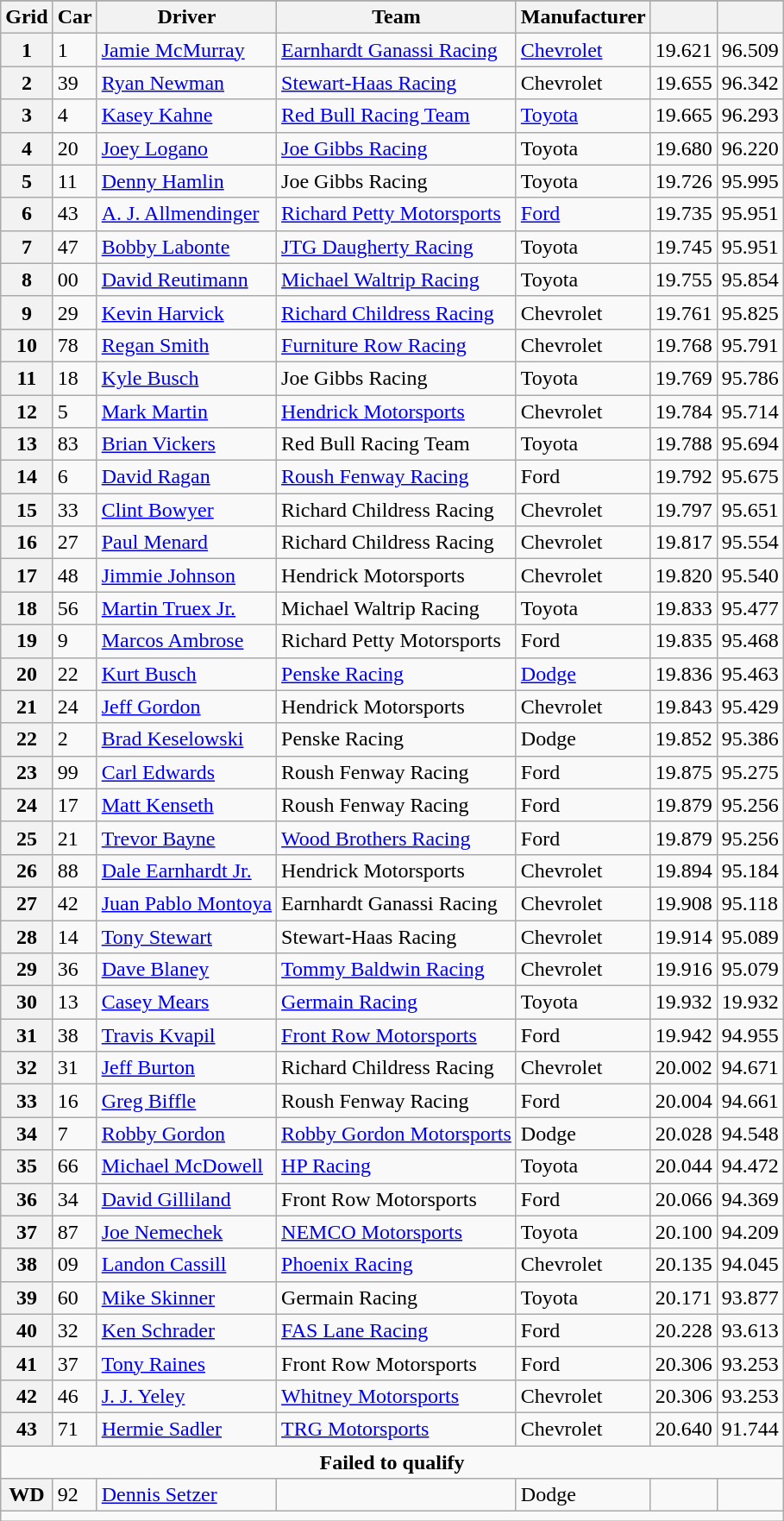<table class="wikitable">
<tr>
</tr>
<tr>
<th scope="col">Grid</th>
<th scope="col">Car</th>
<th scope="col">Driver</th>
<th scope="col">Team</th>
<th scope="col">Manufacturer</th>
<th scope="col"></th>
<th scope="col"></th>
</tr>
<tr>
<th scope="row">1</th>
<td>1</td>
<td><a href='#'>Jamie McMurray</a></td>
<td><a href='#'>Earnhardt Ganassi Racing</a></td>
<td><a href='#'>Chevrolet</a></td>
<td>19.621</td>
<td>96.509</td>
</tr>
<tr>
<th scope="row">2</th>
<td>39</td>
<td><a href='#'>Ryan Newman</a></td>
<td><a href='#'>Stewart-Haas Racing</a></td>
<td>Chevrolet</td>
<td>19.655</td>
<td>96.342</td>
</tr>
<tr>
<th scope="row">3</th>
<td>4</td>
<td><a href='#'>Kasey Kahne</a></td>
<td><a href='#'>Red Bull Racing Team</a></td>
<td><a href='#'>Toyota</a></td>
<td>19.665</td>
<td>96.293</td>
</tr>
<tr>
<th scope="row">4</th>
<td>20</td>
<td><a href='#'>Joey Logano</a></td>
<td><a href='#'>Joe Gibbs Racing</a></td>
<td>Toyota</td>
<td>19.680</td>
<td>96.220</td>
</tr>
<tr>
<th scope="row">5</th>
<td>11</td>
<td><a href='#'>Denny Hamlin</a></td>
<td>Joe Gibbs Racing</td>
<td>Toyota</td>
<td>19.726</td>
<td>95.995</td>
</tr>
<tr>
<th scope="row">6</th>
<td>43</td>
<td><a href='#'>A. J. Allmendinger</a></td>
<td><a href='#'>Richard Petty Motorsports</a></td>
<td><a href='#'>Ford</a></td>
<td>19.735</td>
<td>95.951</td>
</tr>
<tr>
<th scope="row">7</th>
<td>47</td>
<td><a href='#'>Bobby Labonte</a></td>
<td><a href='#'>JTG Daugherty Racing</a></td>
<td>Toyota</td>
<td>19.745</td>
<td>95.951</td>
</tr>
<tr>
<th scope="row">8</th>
<td>00</td>
<td><a href='#'>David Reutimann</a></td>
<td><a href='#'>Michael Waltrip Racing</a></td>
<td>Toyota</td>
<td>19.755</td>
<td>95.854</td>
</tr>
<tr>
<th scope="row">9</th>
<td>29</td>
<td><a href='#'>Kevin Harvick</a></td>
<td><a href='#'>Richard Childress Racing</a></td>
<td>Chevrolet</td>
<td>19.761</td>
<td>95.825</td>
</tr>
<tr>
<th scope="row">10</th>
<td>78</td>
<td><a href='#'>Regan Smith</a></td>
<td><a href='#'>Furniture Row Racing</a></td>
<td>Chevrolet</td>
<td>19.768</td>
<td>95.791</td>
</tr>
<tr>
<th scope="row">11</th>
<td>18</td>
<td><a href='#'>Kyle Busch</a></td>
<td>Joe Gibbs Racing</td>
<td>Toyota</td>
<td>19.769</td>
<td>95.786</td>
</tr>
<tr>
<th scope="row">12</th>
<td>5</td>
<td><a href='#'>Mark Martin</a></td>
<td><a href='#'>Hendrick Motorsports</a></td>
<td>Chevrolet</td>
<td>19.784</td>
<td>95.714</td>
</tr>
<tr>
<th scope="row">13</th>
<td>83</td>
<td><a href='#'>Brian Vickers</a></td>
<td>Red Bull Racing Team</td>
<td>Toyota</td>
<td>19.788</td>
<td>95.694</td>
</tr>
<tr>
<th scope="row">14</th>
<td>6</td>
<td><a href='#'>David Ragan</a></td>
<td><a href='#'>Roush Fenway Racing</a></td>
<td>Ford</td>
<td>19.792</td>
<td>95.675</td>
</tr>
<tr>
<th scope="row">15</th>
<td>33</td>
<td><a href='#'>Clint Bowyer</a></td>
<td>Richard Childress Racing</td>
<td>Chevrolet</td>
<td>19.797</td>
<td>95.651</td>
</tr>
<tr>
<th scope="row">16</th>
<td>27</td>
<td><a href='#'>Paul Menard</a></td>
<td>Richard Childress Racing</td>
<td>Chevrolet</td>
<td>19.817</td>
<td>95.554</td>
</tr>
<tr>
<th scope="row">17</th>
<td>48</td>
<td><a href='#'>Jimmie Johnson</a></td>
<td>Hendrick Motorsports</td>
<td>Chevrolet</td>
<td>19.820</td>
<td>95.540</td>
</tr>
<tr>
<th scope="row">18</th>
<td>56</td>
<td><a href='#'>Martin Truex Jr.</a></td>
<td>Michael Waltrip Racing</td>
<td>Toyota</td>
<td>19.833</td>
<td>95.477</td>
</tr>
<tr>
<th scope="row">19</th>
<td>9</td>
<td><a href='#'>Marcos Ambrose</a></td>
<td>Richard Petty Motorsports</td>
<td>Ford</td>
<td>19.835</td>
<td>95.468</td>
</tr>
<tr>
<th scope="row">20</th>
<td>22</td>
<td><a href='#'>Kurt Busch</a></td>
<td><a href='#'>Penske Racing</a></td>
<td><a href='#'>Dodge</a></td>
<td>19.836</td>
<td>95.463</td>
</tr>
<tr>
<th scope="row">21</th>
<td>24</td>
<td><a href='#'>Jeff Gordon</a></td>
<td>Hendrick Motorsports</td>
<td>Chevrolet</td>
<td>19.843</td>
<td>95.429</td>
</tr>
<tr>
<th scope="row">22</th>
<td>2</td>
<td><a href='#'>Brad Keselowski</a></td>
<td>Penske Racing</td>
<td>Dodge</td>
<td>19.852</td>
<td>95.386</td>
</tr>
<tr>
<th scope="row">23</th>
<td>99</td>
<td><a href='#'>Carl Edwards</a></td>
<td>Roush Fenway Racing</td>
<td>Ford</td>
<td>19.875</td>
<td>95.275</td>
</tr>
<tr>
<th scope="row">24</th>
<td>17</td>
<td><a href='#'>Matt Kenseth</a></td>
<td>Roush Fenway Racing</td>
<td>Ford</td>
<td>19.879</td>
<td>95.256</td>
</tr>
<tr>
<th scope="row">25</th>
<td>21</td>
<td><a href='#'>Trevor Bayne</a></td>
<td><a href='#'>Wood Brothers Racing</a></td>
<td>Ford</td>
<td>19.879</td>
<td>95.256</td>
</tr>
<tr>
<th scope="row">26</th>
<td>88</td>
<td><a href='#'>Dale Earnhardt Jr.</a></td>
<td>Hendrick Motorsports</td>
<td>Chevrolet</td>
<td>19.894</td>
<td>95.184</td>
</tr>
<tr>
<th scope="row">27</th>
<td>42</td>
<td><a href='#'>Juan Pablo Montoya</a></td>
<td>Earnhardt Ganassi Racing</td>
<td>Chevrolet</td>
<td>19.908</td>
<td>95.118</td>
</tr>
<tr>
<th scope="row">28</th>
<td>14</td>
<td><a href='#'>Tony Stewart</a></td>
<td>Stewart-Haas Racing</td>
<td>Chevrolet</td>
<td>19.914</td>
<td>95.089</td>
</tr>
<tr>
<th scope="row">29</th>
<td>36</td>
<td><a href='#'>Dave Blaney</a></td>
<td><a href='#'>Tommy Baldwin Racing</a></td>
<td>Chevrolet</td>
<td>19.916</td>
<td>95.079</td>
</tr>
<tr>
<th scope="row">30</th>
<td>13</td>
<td><a href='#'>Casey Mears</a></td>
<td><a href='#'>Germain Racing</a></td>
<td>Toyota</td>
<td>19.932</td>
<td>19.932</td>
</tr>
<tr>
<th scope="row">31</th>
<td>38</td>
<td><a href='#'>Travis Kvapil</a></td>
<td><a href='#'>Front Row Motorsports</a></td>
<td>Ford</td>
<td>19.942</td>
<td>94.955</td>
</tr>
<tr>
<th scope="row">32</th>
<td>31</td>
<td><a href='#'>Jeff Burton</a></td>
<td>Richard Childress Racing</td>
<td>Chevrolet</td>
<td>20.002</td>
<td>94.671</td>
</tr>
<tr>
<th scope="row">33</th>
<td>16</td>
<td><a href='#'>Greg Biffle</a></td>
<td>Roush Fenway Racing</td>
<td>Ford</td>
<td>20.004</td>
<td>94.661</td>
</tr>
<tr>
<th scope="row">34</th>
<td>7</td>
<td><a href='#'>Robby Gordon</a></td>
<td><a href='#'>Robby Gordon Motorsports</a></td>
<td>Dodge</td>
<td>20.028</td>
<td>94.548</td>
</tr>
<tr>
<th scope="row">35</th>
<td>66</td>
<td><a href='#'>Michael McDowell</a></td>
<td><a href='#'>HP Racing</a></td>
<td>Toyota</td>
<td>20.044</td>
<td>94.472</td>
</tr>
<tr>
<th scope="row">36</th>
<td>34</td>
<td><a href='#'>David Gilliland</a></td>
<td>Front Row Motorsports</td>
<td>Ford</td>
<td>20.066</td>
<td>94.369</td>
</tr>
<tr>
<th scope="row">37</th>
<td>87</td>
<td><a href='#'>Joe Nemechek</a></td>
<td><a href='#'>NEMCO Motorsports</a></td>
<td>Toyota</td>
<td>20.100</td>
<td>94.209</td>
</tr>
<tr>
<th scope="row">38</th>
<td>09</td>
<td><a href='#'>Landon Cassill</a></td>
<td><a href='#'>Phoenix Racing</a></td>
<td>Chevrolet</td>
<td>20.135</td>
<td>94.045</td>
</tr>
<tr>
<th scope="row">39</th>
<td>60</td>
<td><a href='#'>Mike Skinner</a></td>
<td>Germain Racing</td>
<td>Toyota</td>
<td>20.171</td>
<td>93.877</td>
</tr>
<tr>
<th scope="row">40</th>
<td>32</td>
<td><a href='#'>Ken Schrader</a></td>
<td><a href='#'>FAS Lane Racing</a></td>
<td>Ford</td>
<td>20.228</td>
<td>93.613</td>
</tr>
<tr>
<th scope="row">41</th>
<td>37</td>
<td><a href='#'>Tony Raines</a></td>
<td>Front Row Motorsports</td>
<td>Ford</td>
<td>20.306</td>
<td>93.253</td>
</tr>
<tr>
<th scope="row">42</th>
<td>46</td>
<td><a href='#'>J. J. Yeley</a></td>
<td><a href='#'>Whitney Motorsports</a></td>
<td>Chevrolet</td>
<td>20.306</td>
<td>93.253</td>
</tr>
<tr>
<th scope="row">43</th>
<td>71</td>
<td><a href='#'>Hermie Sadler</a></td>
<td><a href='#'>TRG Motorsports</a></td>
<td>Chevrolet</td>
<td>20.640</td>
<td>91.744</td>
</tr>
<tr>
<td colspan="8" style="text-align:center;"><strong>Failed to qualify</strong></td>
</tr>
<tr>
<th scope="row">WD</th>
<td>92</td>
<td><a href='#'>Dennis Setzer</a></td>
<td></td>
<td>Dodge</td>
<td></td>
<td></td>
</tr>
<tr>
<td colspan="8"></td>
</tr>
</table>
